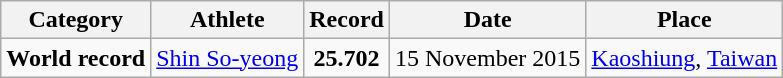<table class="wikitable" style="text-align:center">
<tr>
<th>Category</th>
<th>Athlete</th>
<th>Record</th>
<th>Date</th>
<th>Place</th>
</tr>
<tr>
<td><strong>World record </strong></td>
<td align="left"> <a href='#'>Shin So-yeong</a></td>
<td><strong>25.702</strong></td>
<td>15 November 2015</td>
<td><a href='#'>Kaoshiung</a>, <a href='#'>Taiwan</a></td>
</tr>
</table>
